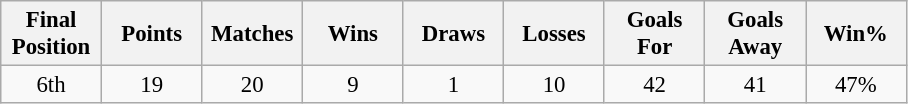<table class="wikitable" style="font-size: 95%; text-align: center;">
<tr>
<th width=60>Final Position</th>
<th width=60>Points</th>
<th width=60>Matches</th>
<th width=60>Wins</th>
<th width=60>Draws</th>
<th width=60>Losses</th>
<th width=60>Goals For</th>
<th width=60>Goals Away</th>
<th width=60>Win%</th>
</tr>
<tr>
<td>6th</td>
<td>19</td>
<td>20</td>
<td>9</td>
<td>1</td>
<td>10</td>
<td>42</td>
<td>41</td>
<td>47%</td>
</tr>
</table>
